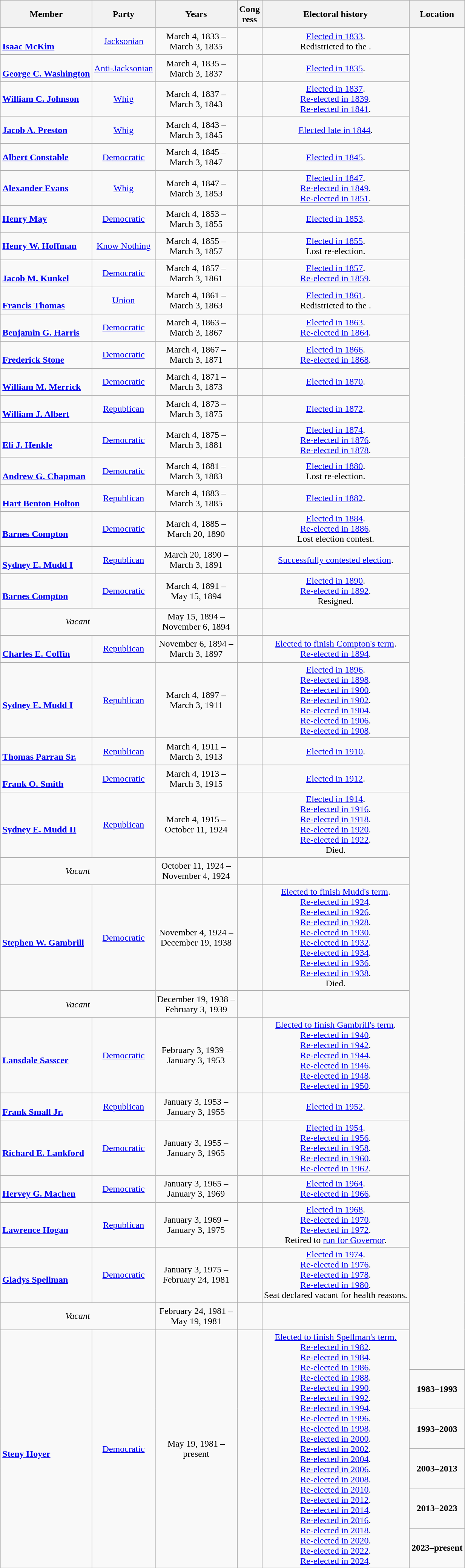<table class="wikitable" style="text-align:center">
<tr style="height:3em">
<th>Member</th>
<th>Party</th>
<th>Years</th>
<th>Cong<br>ress</th>
<th>Electoral history</th>
<th>Location</th>
</tr>
<tr style="height:3em">
<td align=left><br><strong><a href='#'>Isaac McKim</a></strong><br></td>
<td><a href='#'>Jacksonian</a></td>
<td nowrap>March 4, 1833 –<br>March 3, 1835</td>
<td></td>
<td><a href='#'>Elected in 1833</a>.<br>Redistricted to the .</td>
<td rowspan=37></td>
</tr>
<tr style="height:3em">
<td align=left><br><strong><a href='#'>George C. Washington</a></strong><br></td>
<td><a href='#'>Anti-Jacksonian</a></td>
<td nowrap>March 4, 1835 –<br>March 3, 1837</td>
<td></td>
<td><a href='#'>Elected in 1835</a>.<br></td>
</tr>
<tr style="height:3em">
<td align=left><strong><a href='#'>William C. Johnson</a></strong><br></td>
<td><a href='#'>Whig</a></td>
<td nowrap>March 4, 1837 –<br>March 3, 1843</td>
<td></td>
<td><a href='#'>Elected in 1837</a>.<br><a href='#'>Re-elected in 1839</a>.<br><a href='#'>Re-elected in 1841</a>.<br></td>
</tr>
<tr style="height:3em">
<td align=left><strong><a href='#'>Jacob A. Preston</a></strong><br></td>
<td><a href='#'>Whig</a></td>
<td nowrap>March 4, 1843 –<br>March 3, 1845</td>
<td></td>
<td><a href='#'>Elected late in 1844</a>.<br></td>
</tr>
<tr style="height:3em">
<td align=left><strong><a href='#'>Albert Constable</a></strong><br></td>
<td><a href='#'>Democratic</a></td>
<td nowrap>March 4, 1845 –<br>March 3, 1847</td>
<td></td>
<td><a href='#'>Elected in 1845</a>.<br></td>
</tr>
<tr style="height:3em">
<td align=left><strong><a href='#'>Alexander Evans</a></strong><br></td>
<td><a href='#'>Whig</a></td>
<td nowrap>March 4, 1847 –<br>March 3, 1853</td>
<td></td>
<td><a href='#'>Elected in 1847</a>.<br><a href='#'>Re-elected in 1849</a>.<br><a href='#'>Re-elected in 1851</a>.<br></td>
</tr>
<tr style="height:3em">
<td align=left><strong><a href='#'>Henry May</a></strong><br></td>
<td><a href='#'>Democratic</a></td>
<td nowrap>March 4, 1853 –<br>March 3, 1855</td>
<td></td>
<td><a href='#'>Elected in 1853</a>.<br></td>
</tr>
<tr style="height:3em">
<td align=left><strong><a href='#'>Henry W. Hoffman</a></strong><br></td>
<td><a href='#'>Know Nothing</a></td>
<td nowrap>March 4, 1855 –<br>March 3, 1857</td>
<td></td>
<td><a href='#'>Elected in 1855</a>.<br>Lost re-election.</td>
</tr>
<tr style="height:3em">
<td align=left><br><strong><a href='#'>Jacob M. Kunkel</a></strong><br></td>
<td><a href='#'>Democratic</a></td>
<td nowrap>March 4, 1857 –<br>March 3, 1861</td>
<td></td>
<td><a href='#'>Elected in 1857</a>.<br><a href='#'>Re-elected in 1859</a>.<br></td>
</tr>
<tr style="height:3em">
<td align=left><br><strong><a href='#'>Francis Thomas</a></strong><br></td>
<td><a href='#'>Union</a></td>
<td nowrap>March 4, 1861 –<br>March 3, 1863</td>
<td></td>
<td><a href='#'>Elected in 1861</a>.<br>Redistricted to the .</td>
</tr>
<tr style="height:3em">
<td align=left><br><strong><a href='#'>Benjamin G. Harris</a></strong><br></td>
<td><a href='#'>Democratic</a></td>
<td nowrap>March 4, 1863 –<br>March 3, 1867</td>
<td></td>
<td><a href='#'>Elected in 1863</a>.<br><a href='#'>Re-elected in 1864</a>.<br></td>
</tr>
<tr style="height:3em">
<td align=left><br><strong><a href='#'>Frederick Stone</a></strong><br></td>
<td><a href='#'>Democratic</a></td>
<td nowrap>March 4, 1867 –<br>March 3, 1871</td>
<td></td>
<td><a href='#'>Elected in 1866</a>.<br><a href='#'>Re-elected in 1868</a>.<br></td>
</tr>
<tr style="height:3em">
<td align=left><br><strong><a href='#'>William M. Merrick</a></strong><br></td>
<td><a href='#'>Democratic</a></td>
<td nowrap>March 4, 1871 –<br>March 3, 1873</td>
<td></td>
<td><a href='#'>Elected in 1870</a>.<br></td>
</tr>
<tr style="height:3em">
<td align=left><br><strong><a href='#'>William J. Albert</a></strong><br></td>
<td><a href='#'>Republican</a></td>
<td nowrap>March 4, 1873 –<br>March 3, 1875</td>
<td></td>
<td><a href='#'>Elected in 1872</a>.<br></td>
</tr>
<tr style="height:3em">
<td align=left><br><strong><a href='#'>Eli J. Henkle</a></strong><br></td>
<td><a href='#'>Democratic</a></td>
<td nowrap>March 4, 1875 –<br>March 3, 1881</td>
<td></td>
<td><a href='#'>Elected in 1874</a>.<br><a href='#'>Re-elected in 1876</a>.<br><a href='#'>Re-elected in 1878</a>.<br></td>
</tr>
<tr style="height:3em">
<td align=left><br><strong><a href='#'>Andrew G. Chapman</a></strong><br></td>
<td><a href='#'>Democratic</a></td>
<td nowrap>March 4, 1881 –<br>March 3, 1883</td>
<td></td>
<td><a href='#'>Elected in 1880</a>.<br>Lost re-election.</td>
</tr>
<tr style="height:3em">
<td align=left><br><strong><a href='#'>Hart Benton Holton</a></strong><br></td>
<td><a href='#'>Republican</a></td>
<td nowrap>March 4, 1883 –<br>March 3, 1885</td>
<td></td>
<td><a href='#'>Elected in 1882</a>.<br></td>
</tr>
<tr style="height:3em">
<td align=left><br><strong><a href='#'>Barnes Compton</a></strong><br></td>
<td><a href='#'>Democratic</a></td>
<td nowrap>March 4, 1885 –<br>March 20, 1890</td>
<td></td>
<td><a href='#'>Elected in 1884</a>.<br><a href='#'>Re-elected in 1886</a>.<br>Lost election contest.</td>
</tr>
<tr style="height:3em">
<td align=left><br><strong><a href='#'>Sydney E. Mudd I</a></strong><br></td>
<td><a href='#'>Republican</a></td>
<td nowrap>March 20, 1890 –<br>March 3, 1891</td>
<td></td>
<td><a href='#'>Successfully contested election</a>.<br></td>
</tr>
<tr style="height:3em">
<td align=left><br><strong><a href='#'>Barnes Compton</a></strong><br></td>
<td><a href='#'>Democratic</a></td>
<td nowrap>March 4, 1891 –<br>May 15, 1894</td>
<td></td>
<td><a href='#'>Elected in 1890</a>.<br><a href='#'>Re-elected in 1892</a>.<br>Resigned.</td>
</tr>
<tr style="height:3em">
<td colspan=2><em>Vacant</em></td>
<td nowrap>May 15, 1894 –<br>November 6, 1894</td>
<td></td>
<td></td>
</tr>
<tr style="height:3em">
<td align=left><br><strong><a href='#'>Charles E. Coffin</a></strong><br></td>
<td><a href='#'>Republican</a></td>
<td nowrap>November 6, 1894 –<br>March 3, 1897</td>
<td></td>
<td><a href='#'>Elected to finish Compton's term</a>.<br><a href='#'>Re-elected in 1894</a>.<br></td>
</tr>
<tr style="height:3em">
<td align=left><br><strong><a href='#'>Sydney E. Mudd I</a></strong><br></td>
<td><a href='#'>Republican</a></td>
<td nowrap>March 4, 1897 –<br>March 3, 1911</td>
<td></td>
<td><a href='#'>Elected in 1896</a>.<br><a href='#'>Re-elected in 1898</a>.<br><a href='#'>Re-elected in 1900</a>.<br><a href='#'>Re-elected in 1902</a>.<br><a href='#'>Re-elected in 1904</a>.<br><a href='#'>Re-elected in 1906</a>.<br><a href='#'>Re-elected in 1908</a>.<br></td>
</tr>
<tr style="height:3em">
<td align=left><br><strong><a href='#'>Thomas Parran Sr.</a></strong><br></td>
<td><a href='#'>Republican</a></td>
<td nowrap>March 4, 1911 –<br>March 3, 1913</td>
<td></td>
<td><a href='#'>Elected in 1910</a>.<br></td>
</tr>
<tr style="height:3em">
<td align=left><br><strong><a href='#'>Frank O. Smith</a></strong><br></td>
<td><a href='#'>Democratic</a></td>
<td nowrap>March 4, 1913 –<br>March 3, 1915</td>
<td></td>
<td><a href='#'>Elected in 1912</a>.<br></td>
</tr>
<tr style="height:3em">
<td align=left><br><strong><a href='#'>Sydney E. Mudd II</a></strong><br></td>
<td><a href='#'>Republican</a></td>
<td nowrap>March 4, 1915 –<br>October 11, 1924</td>
<td></td>
<td><a href='#'>Elected in 1914</a>.<br><a href='#'>Re-elected in 1916</a>.<br><a href='#'>Re-elected in 1918</a>.<br><a href='#'>Re-elected in 1920</a>.<br><a href='#'>Re-elected in 1922</a>.<br>Died.</td>
</tr>
<tr style="height:3em">
<td colspan=2><em>Vacant</em></td>
<td nowrap>October 11, 1924 –<br>November 4, 1924</td>
<td></td>
<td></td>
</tr>
<tr style="height:3em">
<td align=left><br><strong><a href='#'>Stephen W. Gambrill</a></strong><br></td>
<td><a href='#'>Democratic</a></td>
<td nowrap>November 4, 1924 –<br>December 19, 1938</td>
<td></td>
<td><a href='#'>Elected to finish Mudd's term</a>.<br><a href='#'>Re-elected in 1924</a>.<br><a href='#'>Re-elected in 1926</a>.<br><a href='#'>Re-elected in 1928</a>.<br><a href='#'>Re-elected in 1930</a>.<br><a href='#'>Re-elected in 1932</a>.<br><a href='#'>Re-elected in 1934</a>.<br><a href='#'>Re-elected in 1936</a>.<br><a href='#'>Re-elected in 1938</a>.<br>Died.</td>
</tr>
<tr style="height:3em">
<td colspan=2><em>Vacant</em></td>
<td nowrap>December 19, 1938 –<br>February 3, 1939</td>
<td></td>
<td></td>
</tr>
<tr style="height:3em">
<td align=left><br><strong><a href='#'>Lansdale Sasscer</a></strong><br></td>
<td><a href='#'>Democratic</a></td>
<td nowrap>February 3, 1939 –<br>January 3, 1953</td>
<td></td>
<td><a href='#'>Elected to finish Gambrill's term</a>.<br><a href='#'>Re-elected in 1940</a>.<br><a href='#'>Re-elected in 1942</a>.<br><a href='#'>Re-elected in 1944</a>.<br><a href='#'>Re-elected in 1946</a>.<br><a href='#'>Re-elected in 1948</a>.<br><a href='#'>Re-elected in 1950</a>.<br></td>
</tr>
<tr style="height:3em">
<td align=left><br><strong><a href='#'>Frank Small Jr.</a></strong><br></td>
<td><a href='#'>Republican</a></td>
<td nowrap>January 3, 1953 –<br>January 3, 1955</td>
<td></td>
<td><a href='#'>Elected in 1952</a>.<br></td>
</tr>
<tr style="height:3em">
<td align=left><br><strong><a href='#'>Richard E. Lankford</a></strong><br></td>
<td><a href='#'>Democratic</a></td>
<td nowrap>January 3, 1955 –<br>January 3, 1965</td>
<td></td>
<td><a href='#'>Elected in 1954</a>.<br><a href='#'>Re-elected in 1956</a>.<br><a href='#'>Re-elected in 1958</a>.<br><a href='#'>Re-elected in 1960</a>.<br><a href='#'>Re-elected in 1962</a>.<br></td>
</tr>
<tr style="height:3em">
<td align=left><br><strong><a href='#'>Hervey G. Machen</a></strong><br></td>
<td><a href='#'>Democratic</a></td>
<td nowrap>January 3, 1965 –<br>January 3, 1969</td>
<td></td>
<td><a href='#'>Elected in 1964</a>.<br><a href='#'>Re-elected in 1966</a>.<br></td>
</tr>
<tr style="height:3em">
<td align=left><br><strong><a href='#'>Lawrence Hogan</a></strong><br></td>
<td><a href='#'>Republican</a></td>
<td nowrap>January 3, 1969 –<br>January 3, 1975</td>
<td></td>
<td><a href='#'>Elected in 1968</a>.<br><a href='#'>Re-elected in 1970</a>.<br><a href='#'>Re-elected in 1972</a>.<br>Retired to <a href='#'>run for Governor</a>.</td>
</tr>
<tr style="height:3em">
<td align=left><br><strong><a href='#'>Gladys Spellman</a></strong><br></td>
<td><a href='#'>Democratic</a></td>
<td nowrap>January 3, 1975 –<br>February 24, 1981</td>
<td></td>
<td><a href='#'>Elected in 1974</a>.<br><a href='#'>Re-elected in 1976</a>.<br><a href='#'>Re-elected in 1978</a>.<br><a href='#'>Re-elected in 1980</a>.<br>Seat declared vacant for health reasons.</td>
</tr>
<tr style="height:3em">
<td colspan=2><em>Vacant</em></td>
<td nowrap>February 24, 1981 –<br>May 19, 1981</td>
<td></td>
<td></td>
</tr>
<tr style="height:3em">
<td rowspan=6 align=left><br><strong><a href='#'>Steny Hoyer</a></strong><br></td>
<td rowspan=6 ><a href='#'>Democratic</a></td>
<td rowspan=6 nowrap>May 19, 1981 –<br>present</td>
<td rowspan=6></td>
<td rowspan=6><a href='#'>Elected to finish Spellman's term.</a><br><a href='#'>Re-elected in 1982</a>.<br><a href='#'>Re-elected in 1984</a>.<br><a href='#'>Re-elected in 1986</a>.<br><a href='#'>Re-elected in 1988</a>.<br><a href='#'>Re-elected in 1990</a>.<br><a href='#'>Re-elected in 1992</a>.<br><a href='#'>Re-elected in 1994</a>.<br><a href='#'>Re-elected in 1996</a>.<br><a href='#'>Re-elected in 1998</a>.<br><a href='#'>Re-elected in 2000</a>.<br><a href='#'>Re-elected in 2002</a>.<br><a href='#'>Re-elected in 2004</a>.<br><a href='#'>Re-elected in 2006</a>.<br><a href='#'>Re-elected in 2008</a>.<br><a href='#'>Re-elected in 2010</a>.<br><a href='#'>Re-elected in 2012</a>.<br><a href='#'>Re-elected in 2014</a>.<br><a href='#'>Re-elected in 2016</a>.<br><a href='#'>Re-elected in 2018</a>.<br><a href='#'>Re-elected in 2020</a>.<br><a href='#'>Re-elected in 2022</a>.<br><a href='#'>Re-elected in 2024</a>.</td>
</tr>
<tr style="height:3em">
<td><strong>1983–1993</strong><br></td>
</tr>
<tr style="height:3em">
<td><strong>1993–2003</strong><br></td>
</tr>
<tr style="height:3em">
<td><strong>2003–2013</strong><br></td>
</tr>
<tr style="height:3em">
<td><strong>2013–2023</strong><br></td>
</tr>
<tr style="height:3em">
<td><strong>2023–present</strong><br></td>
</tr>
</table>
